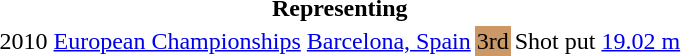<table>
<tr>
<th colspan="6">Representing </th>
</tr>
<tr>
<td>2010</td>
<td><a href='#'>European Championships</a></td>
<td><a href='#'>Barcelona, Spain</a></td>
<td bgcolor="cc9966">3rd</td>
<td>Shot put</td>
<td><a href='#'>19.02 m</a></td>
</tr>
</table>
